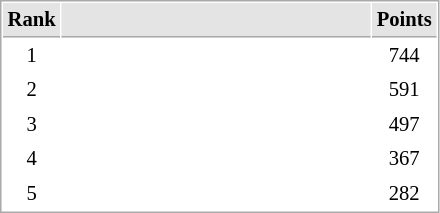<table cellspacing="1" cellpadding="3" style="border:1px solid #AAAAAA;font-size:86%">
<tr bgcolor="#E4E4E4">
<th style="border-bottom:1px solid #AAAAAA" width=10>Rank</th>
<th style="border-bottom:1px solid #AAAAAA" width=200></th>
<th style="border-bottom:1px solid #AAAAAA" width=20>Points</th>
</tr>
<tr>
<td align="center">1</td>
<td></td>
<td align=center>744</td>
</tr>
<tr>
<td align="center">2</td>
<td></td>
<td align=center>591</td>
</tr>
<tr>
<td align="center">3</td>
<td></td>
<td align=center>497</td>
</tr>
<tr>
<td align="center">4</td>
<td></td>
<td align=center>367</td>
</tr>
<tr>
<td align="center">5</td>
<td></td>
<td align=center>282</td>
</tr>
</table>
